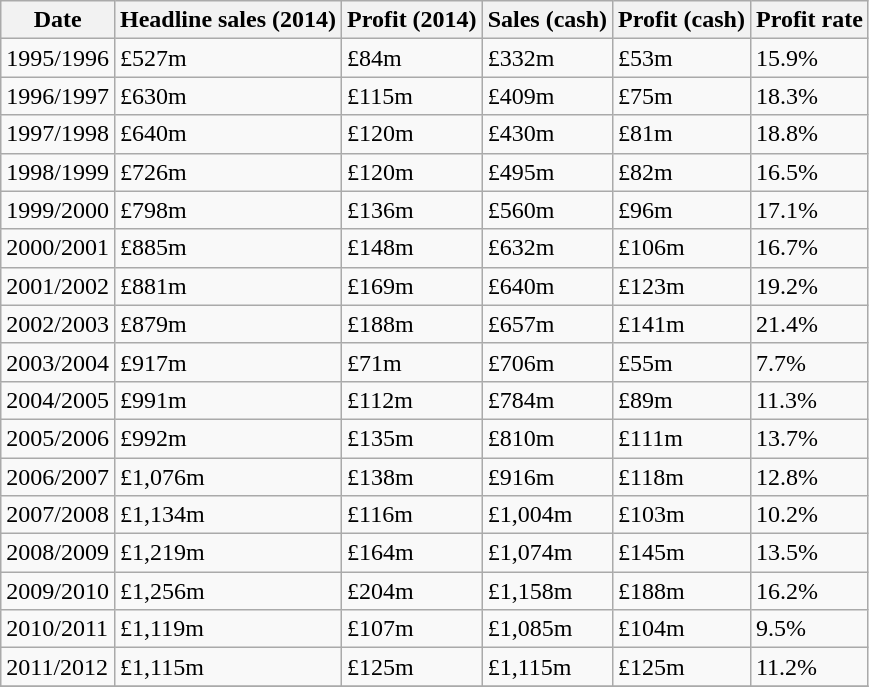<table class="wikitable">
<tr>
<th>Date</th>
<th>Headline sales (2014)</th>
<th>Profit (2014)</th>
<th>Sales (cash)</th>
<th>Profit (cash)</th>
<th>Profit rate</th>
</tr>
<tr>
<td>1995/1996</td>
<td>£527m</td>
<td>£84m</td>
<td>£332m</td>
<td>£53m</td>
<td>15.9%</td>
</tr>
<tr>
<td>1996/1997</td>
<td>£630m</td>
<td>£115m</td>
<td>£409m</td>
<td>£75m</td>
<td>18.3%</td>
</tr>
<tr>
<td>1997/1998</td>
<td>£640m</td>
<td>£120m</td>
<td>£430m</td>
<td>£81m</td>
<td>18.8%</td>
</tr>
<tr>
<td>1998/1999</td>
<td>£726m</td>
<td>£120m</td>
<td>£495m</td>
<td>£82m</td>
<td>16.5%</td>
</tr>
<tr>
<td>1999/2000</td>
<td>£798m</td>
<td>£136m</td>
<td>£560m</td>
<td>£96m</td>
<td>17.1%</td>
</tr>
<tr>
<td>2000/2001</td>
<td>£885m</td>
<td>£148m</td>
<td>£632m</td>
<td>£106m</td>
<td>16.7%</td>
</tr>
<tr>
<td>2001/2002</td>
<td>£881m</td>
<td>£169m</td>
<td>£640m</td>
<td>£123m</td>
<td>19.2%</td>
</tr>
<tr>
<td>2002/2003</td>
<td>£879m</td>
<td>£188m</td>
<td>£657m</td>
<td>£141m</td>
<td>21.4%</td>
</tr>
<tr>
<td>2003/2004</td>
<td>£917m</td>
<td>£71m</td>
<td>£706m</td>
<td>£55m</td>
<td>7.7%</td>
</tr>
<tr>
<td>2004/2005</td>
<td>£991m</td>
<td>£112m</td>
<td>£784m</td>
<td>£89m</td>
<td>11.3%</td>
</tr>
<tr>
<td>2005/2006</td>
<td>£992m</td>
<td>£135m</td>
<td>£810m</td>
<td>£111m</td>
<td>13.7%</td>
</tr>
<tr>
<td>2006/2007</td>
<td>£1,076m</td>
<td>£138m</td>
<td>£916m</td>
<td>£118m</td>
<td>12.8%</td>
</tr>
<tr>
<td>2007/2008</td>
<td>£1,134m</td>
<td>£116m</td>
<td>£1,004m</td>
<td>£103m</td>
<td>10.2%</td>
</tr>
<tr>
<td>2008/2009</td>
<td>£1,219m</td>
<td>£164m</td>
<td>£1,074m</td>
<td>£145m</td>
<td>13.5%</td>
</tr>
<tr>
<td>2009/2010</td>
<td>£1,256m</td>
<td>£204m</td>
<td>£1,158m</td>
<td>£188m</td>
<td>16.2%</td>
</tr>
<tr>
<td>2010/2011</td>
<td>£1,119m</td>
<td>£107m</td>
<td>£1,085m</td>
<td>£104m</td>
<td>9.5%</td>
</tr>
<tr>
<td>2011/2012</td>
<td>£1,115m</td>
<td>£125m</td>
<td>£1,115m</td>
<td>£125m</td>
<td>11.2%</td>
</tr>
<tr>
</tr>
</table>
